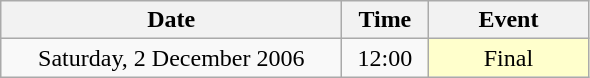<table class = "wikitable" style="text-align:center;">
<tr>
<th width=220>Date</th>
<th width=50>Time</th>
<th width=100>Event</th>
</tr>
<tr>
<td>Saturday, 2 December 2006</td>
<td>12:00</td>
<td bgcolor=ffffcc>Final</td>
</tr>
</table>
